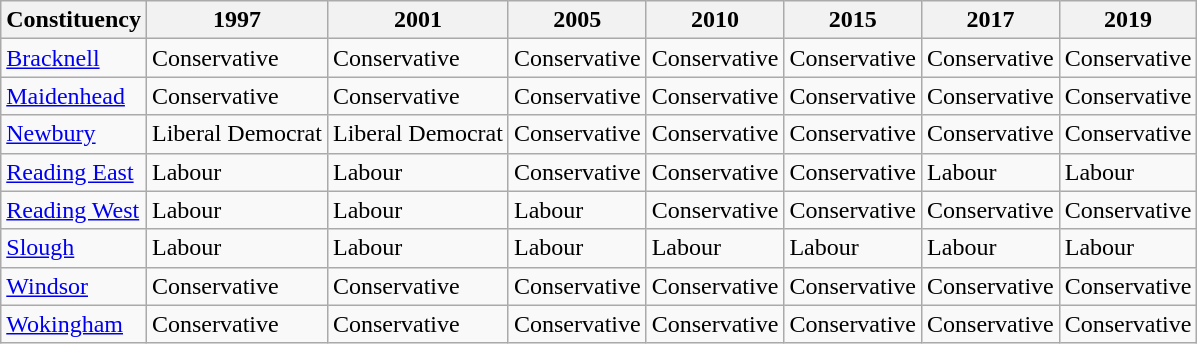<table class="wikitable">
<tr>
<th>Constituency</th>
<th>1997</th>
<th>2001</th>
<th>2005</th>
<th>2010</th>
<th>2015</th>
<th>2017</th>
<th>2019</th>
</tr>
<tr>
<td><a href='#'>Bracknell</a></td>
<td bgcolor=>Conservative</td>
<td bgcolor=>Conservative</td>
<td bgcolor=>Conservative</td>
<td bgcolor=>Conservative</td>
<td bgcolor=>Conservative</td>
<td bgcolor=>Conservative</td>
<td bgcolor=>Conservative</td>
</tr>
<tr>
<td><a href='#'>Maidenhead</a></td>
<td bgcolor=>Conservative</td>
<td bgcolor=>Conservative</td>
<td bgcolor=>Conservative</td>
<td bgcolor=>Conservative</td>
<td bgcolor=>Conservative</td>
<td bgcolor=>Conservative</td>
<td bgcolor=>Conservative</td>
</tr>
<tr>
<td><a href='#'>Newbury</a></td>
<td bgcolor=>Liberal Democrat</td>
<td bgcolor=>Liberal Democrat</td>
<td bgcolor=>Conservative</td>
<td bgcolor=>Conservative</td>
<td bgcolor=>Conservative</td>
<td bgcolor=>Conservative</td>
<td bgcolor=>Conservative</td>
</tr>
<tr>
<td><a href='#'>Reading East</a></td>
<td bgcolor=>Labour</td>
<td bgcolor=>Labour</td>
<td bgcolor=>Conservative</td>
<td bgcolor=>Conservative</td>
<td bgcolor=>Conservative</td>
<td bgcolor=>Labour</td>
<td bgcolor=>Labour</td>
</tr>
<tr>
<td><a href='#'>Reading West</a></td>
<td bgcolor=>Labour</td>
<td bgcolor=>Labour</td>
<td bgcolor=>Labour</td>
<td bgcolor=>Conservative</td>
<td bgcolor=>Conservative</td>
<td bgcolor=>Conservative</td>
<td bgcolor=>Conservative</td>
</tr>
<tr>
<td><a href='#'>Slough</a></td>
<td bgcolor=>Labour</td>
<td bgcolor=>Labour</td>
<td bgcolor=>Labour</td>
<td bgcolor=>Labour</td>
<td bgcolor=>Labour</td>
<td bgcolor=>Labour</td>
<td bgcolor=>Labour</td>
</tr>
<tr>
<td><a href='#'>Windsor</a></td>
<td bgcolor=>Conservative</td>
<td bgcolor=>Conservative</td>
<td bgcolor=>Conservative</td>
<td bgcolor=>Conservative</td>
<td bgcolor=>Conservative</td>
<td bgcolor=>Conservative</td>
<td bgcolor=>Conservative</td>
</tr>
<tr>
<td><a href='#'>Wokingham</a></td>
<td bgcolor=>Conservative</td>
<td bgcolor=>Conservative</td>
<td bgcolor=>Conservative</td>
<td bgcolor=>Conservative</td>
<td bgcolor=>Conservative</td>
<td bgcolor=>Conservative</td>
<td bgcolor=>Conservative</td>
</tr>
</table>
